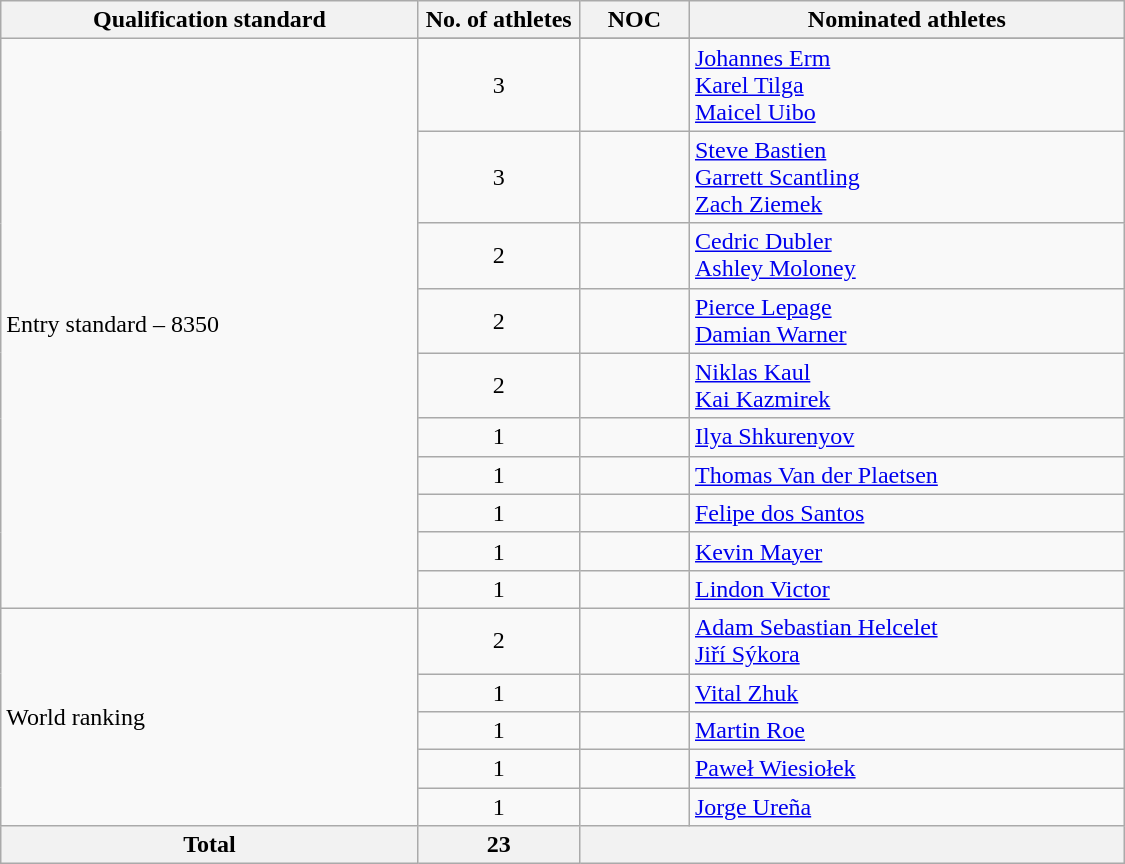<table class="wikitable" style="text-align:left; width:750px;">
<tr>
<th>Qualification standard</th>
<th width=100>No. of athletes</th>
<th>NOC</th>
<th>Nominated athletes</th>
</tr>
<tr>
<td rowspan= 11>Entry standard – 8350</td>
</tr>
<tr>
<td align=center>3</td>
<td></td>
<td><a href='#'>Johannes Erm</a><br><a href='#'>Karel Tilga</a><br><a href='#'>Maicel Uibo</a></td>
</tr>
<tr>
<td align=center>3</td>
<td></td>
<td><a href='#'>Steve Bastien</a><br><a href='#'>Garrett Scantling</a><br><a href='#'>Zach Ziemek</a></td>
</tr>
<tr>
<td align=center>2</td>
<td></td>
<td><a href='#'>Cedric Dubler</a><br><a href='#'>Ashley Moloney</a></td>
</tr>
<tr>
<td align=center>2</td>
<td></td>
<td><a href='#'>Pierce Lepage</a><br><a href='#'>Damian Warner</a></td>
</tr>
<tr>
<td align=center>2</td>
<td></td>
<td><a href='#'>Niklas Kaul</a><br><a href='#'>Kai Kazmirek</a></td>
</tr>
<tr>
<td align=center>1</td>
<td></td>
<td><a href='#'>Ilya Shkurenyov</a></td>
</tr>
<tr>
<td align=center>1</td>
<td></td>
<td><a href='#'>Thomas Van der Plaetsen</a></td>
</tr>
<tr>
<td align=center>1</td>
<td></td>
<td><a href='#'>Felipe dos Santos</a></td>
</tr>
<tr>
<td align=center>1</td>
<td></td>
<td><a href='#'>Kevin Mayer</a></td>
</tr>
<tr>
<td align=center>1</td>
<td></td>
<td><a href='#'>Lindon Victor</a></td>
</tr>
<tr>
<td rowspan="5">World ranking</td>
<td align=center>2</td>
<td></td>
<td><a href='#'>Adam Sebastian Helcelet</a><br><a href='#'>Jiří Sýkora</a></td>
</tr>
<tr>
<td align=center>1</td>
<td></td>
<td><a href='#'>Vital Zhuk</a></td>
</tr>
<tr>
<td align=center>1</td>
<td></td>
<td><a href='#'>Martin Roe</a></td>
</tr>
<tr>
<td align=center>1</td>
<td></td>
<td><a href='#'>Paweł Wiesiołek</a></td>
</tr>
<tr>
<td align=center>1</td>
<td></td>
<td><a href='#'>Jorge Ureña</a></td>
</tr>
<tr>
<th>Total</th>
<th>23</th>
<th colspan=2></th>
</tr>
</table>
